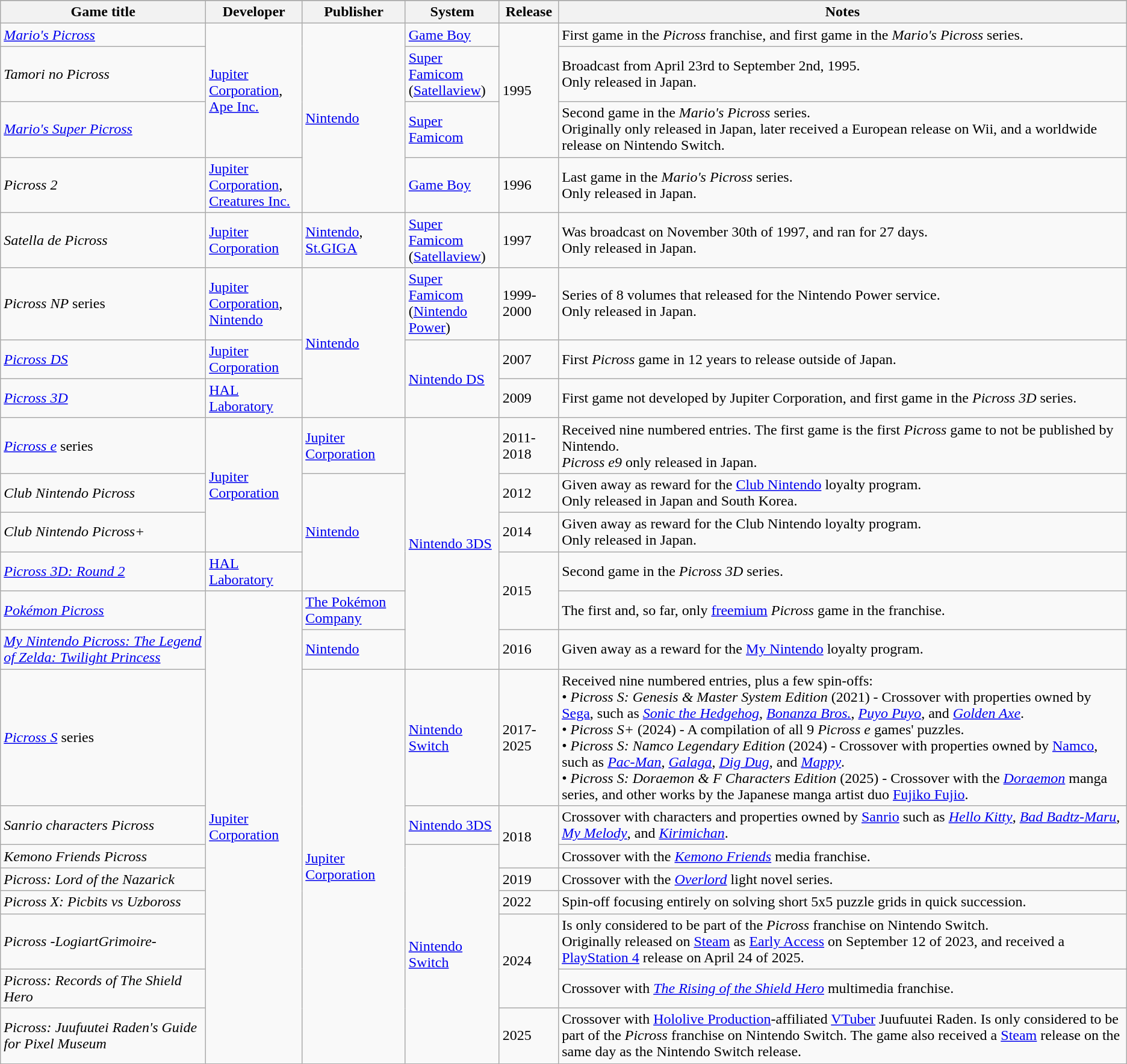<table class="wikitable">
<tr>
</tr>
<tr style="white-space:nowrap">
<th>Game title</th>
<th>Developer</th>
<th>Publisher</th>
<th>System</th>
<th>Release</th>
<th>Notes</th>
</tr>
<tr>
<td><em><a href='#'>Mario's Picross</a></em></td>
<td rowspan="3"><a href='#'>Jupiter Corporation</a>,<br><a href='#'>Ape Inc.</a></td>
<td rowspan="4"><a href='#'>Nintendo</a></td>
<td><a href='#'>Game Boy</a></td>
<td rowspan="3">1995</td>
<td>First game in the <em>Picross</em> franchise, and first game in the <em>Mario's Picross</em> series.</td>
</tr>
<tr>
<td><em>Tamori no Picross</em></td>
<td><a href='#'>Super Famicom</a><br>(<a href='#'>Satellaview</a>)</td>
<td>Broadcast from April 23rd to September 2nd, 1995.<br>Only released in Japan.</td>
</tr>
<tr>
<td><em><a href='#'>Mario's Super Picross</a></em></td>
<td><a href='#'>Super Famicom</a></td>
<td>Second game in the <em>Mario's Picross</em> series.<br>Originally only released in Japan, later received a European release on Wii, and a worldwide release on Nintendo Switch.</td>
</tr>
<tr>
<td><em>Picross 2</em></td>
<td><a href='#'>Jupiter Corporation</a>,<br><a href='#'>Creatures Inc.</a></td>
<td><a href='#'>Game Boy</a></td>
<td>1996</td>
<td>Last game in the <em>Mario's Picross</em> series.<br>Only released in Japan.</td>
</tr>
<tr>
<td><em>Satella de Picross</em></td>
<td><a href='#'>Jupiter Corporation</a></td>
<td><a href='#'>Nintendo</a>, <a href='#'>St.GIGA</a></td>
<td><a href='#'>Super Famicom</a><br>(<a href='#'>Satellaview</a>)</td>
<td>1997</td>
<td>Was broadcast on November 30th of 1997, and ran for 27 days.<br>Only released in Japan.</td>
</tr>
<tr>
<td><em>Picross NP</em> series</td>
<td><a href='#'>Jupiter Corporation</a>,<br><a href='#'>Nintendo</a></td>
<td rowspan="3"><a href='#'>Nintendo</a></td>
<td><a href='#'>Super Famicom</a><br>(<a href='#'>Nintendo Power</a>)</td>
<td>1999-2000</td>
<td>Series of 8 volumes that released for the Nintendo Power service.<br>Only released in Japan.</td>
</tr>
<tr>
<td><em><a href='#'>Picross DS</a></em></td>
<td><a href='#'>Jupiter Corporation</a></td>
<td rowspan="2"><a href='#'>Nintendo DS</a></td>
<td>2007</td>
<td>First <em>Picross</em> game in 12 years to release outside of Japan.</td>
</tr>
<tr>
<td><em><a href='#'>Picross 3D</a></em></td>
<td><a href='#'>HAL Laboratory</a></td>
<td>2009</td>
<td>First game not developed by Jupiter Corporation, and first game in the <em>Picross 3D</em> series.</td>
</tr>
<tr>
<td><em><a href='#'>Picross e</a></em> series</td>
<td rowspan="3"><a href='#'>Jupiter Corporation</a></td>
<td><a href='#'>Jupiter Corporation</a></td>
<td rowspan="6"><a href='#'>Nintendo 3DS</a></td>
<td>2011-2018</td>
<td>Received nine numbered entries. The first game is the first <em>Picross</em> game to not be published by Nintendo.<br><em>Picross e9</em> only released in Japan.</td>
</tr>
<tr>
<td><em>Club Nintendo Picross</em></td>
<td rowspan="3"><a href='#'>Nintendo</a></td>
<td>2012</td>
<td>Given away as reward for the <a href='#'>Club Nintendo</a> loyalty program.<br>Only released in Japan and South Korea.</td>
</tr>
<tr>
<td><em>Club Nintendo Picross+</em></td>
<td>2014</td>
<td>Given away as reward for the Club Nintendo loyalty program.<br>Only released in Japan.</td>
</tr>
<tr>
<td><em><a href='#'>Picross 3D: Round 2</a></em></td>
<td><a href='#'>HAL Laboratory</a></td>
<td rowspan="2">2015</td>
<td>Second game in the <em>Picross 3D</em> series.</td>
</tr>
<tr>
<td><em><a href='#'>Pokémon Picross</a></em></td>
<td rowspan="10"><a href='#'>Jupiter Corporation</a></td>
<td><a href='#'>The Pokémon Company</a></td>
<td>The first and, so far, only <a href='#'>freemium</a> <em>Picross</em> game in the franchise.</td>
</tr>
<tr>
<td><em><a href='#'>My Nintendo Picross: The Legend of Zelda: Twilight Princess</a></em></td>
<td><a href='#'>Nintendo</a></td>
<td>2016</td>
<td>Given away as a reward for the <a href='#'>My Nintendo</a> loyalty program.</td>
</tr>
<tr>
<td><em><a href='#'>Picross S</a></em> series</td>
<td rowspan="8"><a href='#'>Jupiter Corporation</a></td>
<td><a href='#'>Nintendo Switch</a></td>
<td>2017-2025</td>
<td>Received nine numbered entries, plus a few spin-offs:<br>• <em>Picross S: Genesis & Master System Edition</em> (2021) - Crossover with properties owned by <a href='#'>Sega</a>, such as <em><a href='#'>Sonic the Hedgehog</a></em>, <em><a href='#'>Bonanza Bros.</a></em>, <em><a href='#'>Puyo Puyo</a></em>, and <em><a href='#'>Golden Axe</a></em>.<br>• <em>Picross S+</em> (2024) - A compilation of all 9 <em>Picross e</em> games' puzzles.<br>• <em>Picross S: Namco Legendary Edition</em> (2024) - Crossover with properties owned by <a href='#'>Namco</a>, such as <em><a href='#'>Pac-Man</a></em>, <em><a href='#'>Galaga</a></em>, <em><a href='#'>Dig Dug</a></em>, and <em><a href='#'>Mappy</a></em>.<br>• <em>Picross S: Doraemon & F Characters Edition</em> (2025) - Crossover with the <em><a href='#'>Doraemon</a></em> manga series, and other works by the Japanese manga artist duo <a href='#'>Fujiko Fujio</a>.</td>
</tr>
<tr>
<td><em>Sanrio characters Picross</em></td>
<td><a href='#'>Nintendo 3DS</a></td>
<td rowspan="2">2018</td>
<td>Crossover with characters and properties owned by <a href='#'>Sanrio</a> such as <em><a href='#'>Hello Kitty</a></em>, <em><a href='#'>Bad Badtz-Maru</a></em>, <em><a href='#'>My Melody</a></em>, and <em><a href='#'>Kirimichan</a></em>.</td>
</tr>
<tr>
<td><em>Kemono Friends Picross</em></td>
<td rowspan="6"><a href='#'>Nintendo Switch</a></td>
<td>Crossover with the <em><a href='#'>Kemono Friends</a></em> media franchise.</td>
</tr>
<tr>
<td><em>Picross: Lord of the Nazarick</em></td>
<td>2019</td>
<td>Crossover with the <em><a href='#'>Overlord</a></em> light novel series.</td>
</tr>
<tr>
<td><em>Picross X: Picbits vs Uzboross</em></td>
<td>2022</td>
<td>Spin-off focusing entirely on solving short 5x5 puzzle grids in quick succession.</td>
</tr>
<tr>
<td><em>Picross -LogiartGrimoire-</em></td>
<td rowspan="2">2024</td>
<td>Is only considered to be part of the <em>Picross</em> franchise on Nintendo Switch.<br>Originally released on <a href='#'>Steam</a> as <a href='#'>Early Access</a> on September 12 of 2023, and received a <a href='#'>PlayStation 4</a> release on April 24 of 2025.</td>
</tr>
<tr>
<td><em>Picross: Records of The Shield Hero</em></td>
<td>Crossover with <em><a href='#'>The Rising of the Shield Hero</a></em> multimedia franchise.</td>
</tr>
<tr>
<td><em>Picross: Juufuutei Raden's Guide for Pixel Museum</em></td>
<td>2025</td>
<td>Crossover with <a href='#'>Hololive Production</a>-affiliated <a href='#'>VTuber</a> Juufuutei Raden. Is only considered to be part of the <em>Picross</em> franchise on Nintendo Switch. The game also received a <a href='#'>Steam</a> release on the same day as the Nintendo Switch release.</td>
</tr>
</table>
